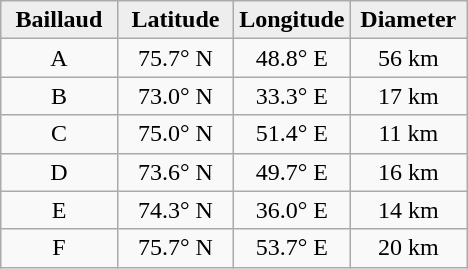<table class="wikitable">
<tr>
<th width="25%" style="background:#eeeeee;">Baillaud</th>
<th width="25%" style="background:#eeeeee;">Latitude</th>
<th width="25%" style="background:#eeeeee;">Longitude</th>
<th width="25%" style="background:#eeeeee;">Diameter</th>
</tr>
<tr>
<td align="center">A</td>
<td align="center">75.7° N</td>
<td align="center">48.8° E</td>
<td align="center">56 km</td>
</tr>
<tr>
<td align="center">B</td>
<td align="center">73.0° N</td>
<td align="center">33.3° E</td>
<td align="center">17 km</td>
</tr>
<tr>
<td align="center">C</td>
<td align="center">75.0° N</td>
<td align="center">51.4° E</td>
<td align="center">11 km</td>
</tr>
<tr>
<td align="center">D</td>
<td align="center">73.6° N</td>
<td align="center">49.7° E</td>
<td align="center">16 km</td>
</tr>
<tr>
<td align="center">E</td>
<td align="center">74.3° N</td>
<td align="center">36.0° E</td>
<td align="center">14 km</td>
</tr>
<tr>
<td align="center">F</td>
<td align="center">75.7° N</td>
<td align="center">53.7° E</td>
<td align="center">20 km</td>
</tr>
</table>
